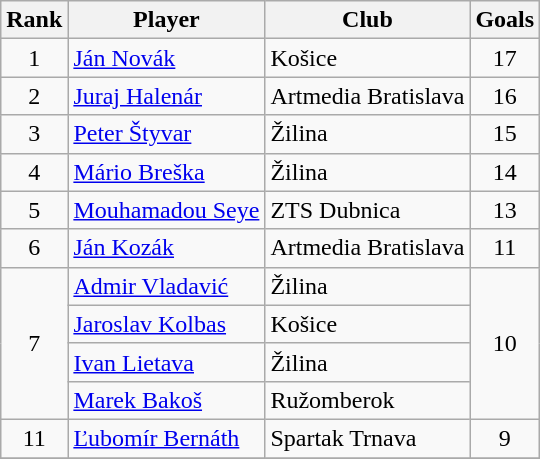<table class="wikitable" style="text-align:center">
<tr>
<th>Rank</th>
<th>Player</th>
<th>Club</th>
<th>Goals</th>
</tr>
<tr>
<td>1</td>
<td align="left"> <a href='#'>Ján Novák</a></td>
<td align="left">Košice</td>
<td>17</td>
</tr>
<tr>
<td>2</td>
<td align="left"> <a href='#'>Juraj Halenár</a></td>
<td align="left">Artmedia Bratislava</td>
<td>16</td>
</tr>
<tr>
<td>3</td>
<td align="left"> <a href='#'>Peter Štyvar</a></td>
<td align="left">Žilina</td>
<td>15</td>
</tr>
<tr>
<td>4</td>
<td align="left"> <a href='#'>Mário Breška</a></td>
<td align="left">Žilina</td>
<td>14</td>
</tr>
<tr>
<td>5</td>
<td align="left"> <a href='#'>Mouhamadou Seye</a></td>
<td align="left">ZTS Dubnica</td>
<td>13</td>
</tr>
<tr>
<td>6</td>
<td align="left"> <a href='#'>Ján Kozák</a></td>
<td align="left">Artmedia Bratislava</td>
<td>11</td>
</tr>
<tr>
<td rowspan="4">7</td>
<td align="left"> <a href='#'>Admir Vladavić</a></td>
<td align="left">Žilina</td>
<td rowspan="4">10</td>
</tr>
<tr>
<td align="left"> <a href='#'>Jaroslav Kolbas</a></td>
<td align="left">Košice</td>
</tr>
<tr>
<td align="left"> <a href='#'>Ivan Lietava</a></td>
<td align="left">Žilina</td>
</tr>
<tr>
<td align="left"> <a href='#'>Marek Bakoš</a></td>
<td align="left">Ružomberok</td>
</tr>
<tr>
<td>11</td>
<td align="left"> <a href='#'>Ľubomír Bernáth</a></td>
<td align="left">Spartak Trnava</td>
<td>9</td>
</tr>
<tr>
</tr>
</table>
